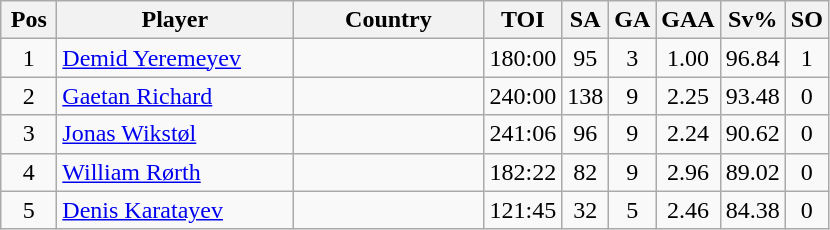<table class="wikitable sortable" style="text-align: center;">
<tr>
<th width=30>Pos</th>
<th width=150>Player</th>
<th width=120>Country</th>
<th width=20>TOI</th>
<th width=20>SA</th>
<th width=20>GA</th>
<th width=20>GAA</th>
<th width=20>Sv%</th>
<th width=20>SO</th>
</tr>
<tr>
<td>1</td>
<td align=left><a href='#'>Demid Yeremeyev</a></td>
<td align=left></td>
<td>180:00</td>
<td>95</td>
<td>3</td>
<td>1.00</td>
<td>96.84</td>
<td>1</td>
</tr>
<tr>
<td>2</td>
<td align=left><a href='#'>Gaetan Richard</a></td>
<td align=left></td>
<td>240:00</td>
<td>138</td>
<td>9</td>
<td>2.25</td>
<td>93.48</td>
<td>0</td>
</tr>
<tr>
<td>3</td>
<td align=left><a href='#'>Jonas Wikstøl</a></td>
<td align=left></td>
<td>241:06</td>
<td>96</td>
<td>9</td>
<td>2.24</td>
<td>90.62</td>
<td>0</td>
</tr>
<tr>
<td>4</td>
<td align=left><a href='#'>William Rørth</a></td>
<td align=left></td>
<td>182:22</td>
<td>82</td>
<td>9</td>
<td>2.96</td>
<td>89.02</td>
<td>0</td>
</tr>
<tr>
<td>5</td>
<td align=left><a href='#'>Denis Karatayev</a></td>
<td align=left></td>
<td>121:45</td>
<td>32</td>
<td>5</td>
<td>2.46</td>
<td>84.38</td>
<td>0</td>
</tr>
</table>
